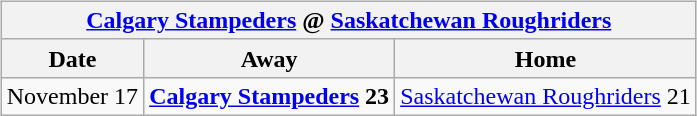<table cellspacing="10">
<tr>
<td valign="top"><br><table class="wikitable">
<tr>
<th colspan="4"><a href='#'>Calgary Stampeders</a> @ <a href='#'>Saskatchewan Roughriders</a></th>
</tr>
<tr>
<th>Date</th>
<th>Away</th>
<th>Home</th>
</tr>
<tr>
<td>November 17</td>
<td><strong><a href='#'>Calgary Stampeders</a> 23</strong></td>
<td><a href='#'>Saskatchewan Roughriders</a> 21</td>
</tr>
</table>
</td>
</tr>
</table>
